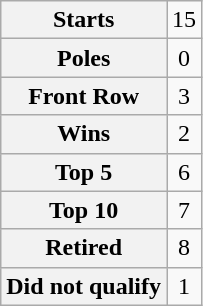<table class="wikitable" style="text-align:center">
<tr>
<th>Starts</th>
<td>15</td>
</tr>
<tr>
<th>Poles</th>
<td>0</td>
</tr>
<tr>
<th>Front Row</th>
<td>3</td>
</tr>
<tr>
<th>Wins</th>
<td>2</td>
</tr>
<tr>
<th>Top 5</th>
<td>6</td>
</tr>
<tr>
<th>Top 10</th>
<td>7</td>
</tr>
<tr>
<th>Retired</th>
<td>8</td>
</tr>
<tr>
<th>Did not qualify</th>
<td>1</td>
</tr>
</table>
